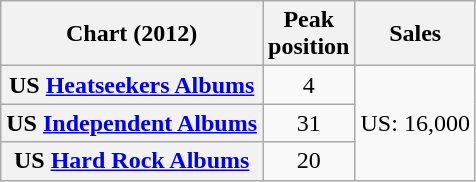<table class="wikitable plainrowheaders" style="text-align:center;">
<tr>
<th>Chart (2012)</th>
<th>Peak<br>position</th>
<th>Sales</th>
</tr>
<tr>
<th scope="row">US <a href='#'>Heatseekers Albums</a></th>
<td>4</td>
<td rowspan="3">US: 16,000</td>
</tr>
<tr>
<th scope="row">US <a href='#'>Independent Albums</a></th>
<td>31</td>
</tr>
<tr>
<th scope="row">US <a href='#'>Hard Rock Albums</a></th>
<td>20</td>
</tr>
</table>
